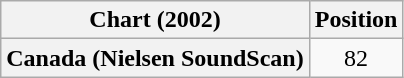<table class="wikitable plainrowheaders" style="text-align:center">
<tr>
<th>Chart (2002)</th>
<th>Position</th>
</tr>
<tr>
<th scope="row">Canada (Nielsen SoundScan)</th>
<td>82</td>
</tr>
</table>
